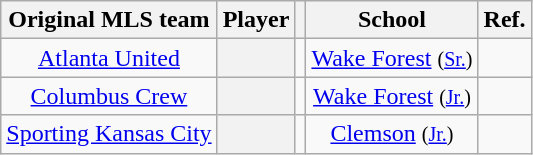<table class="wikitable sortable plainrowheaders" style="text-align:center;">
<tr>
<th scope="col">Original MLS team</th>
<th scope="col">Player</th>
<th scope="col"></th>
<th scope="col">School</th>
<th class=unsortable>Ref.</th>
</tr>
<tr>
<td><a href='#'>Atlanta United</a></td>
<th scope="row"></th>
<td></td>
<td><a href='#'>Wake Forest</a> <small>(<a href='#'>Sr.</a>)</small></td>
<td></td>
</tr>
<tr>
<td><a href='#'>Columbus Crew</a></td>
<th scope="row"></th>
<td></td>
<td><a href='#'>Wake Forest</a> <small>(<a href='#'>Jr.</a>)</small></td>
<td></td>
</tr>
<tr>
<td><a href='#'>Sporting Kansas City</a></td>
<th scope="row"></th>
<td></td>
<td><a href='#'>Clemson</a> <small>(<a href='#'>Jr.</a>)</small></td>
<td></td>
</tr>
</table>
